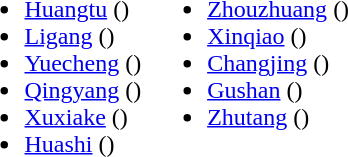<table>
<tr>
<td valign="top"><br><ul><li><a href='#'>Huangtu</a> ()</li><li><a href='#'>Ligang</a> ()</li><li><a href='#'>Yuecheng</a> ()</li><li><a href='#'>Qingyang</a> ()</li><li><a href='#'>Xuxiake</a> ()</li><li><a href='#'>Huashi</a> ()</li></ul></td>
<td valign="top"><br><ul><li><a href='#'>Zhouzhuang</a> ()</li><li><a href='#'>Xinqiao</a> ()</li><li><a href='#'>Changjing</a> ()</li><li><a href='#'>Gushan</a> ()</li><li><a href='#'>Zhutang</a> ()</li></ul></td>
</tr>
</table>
